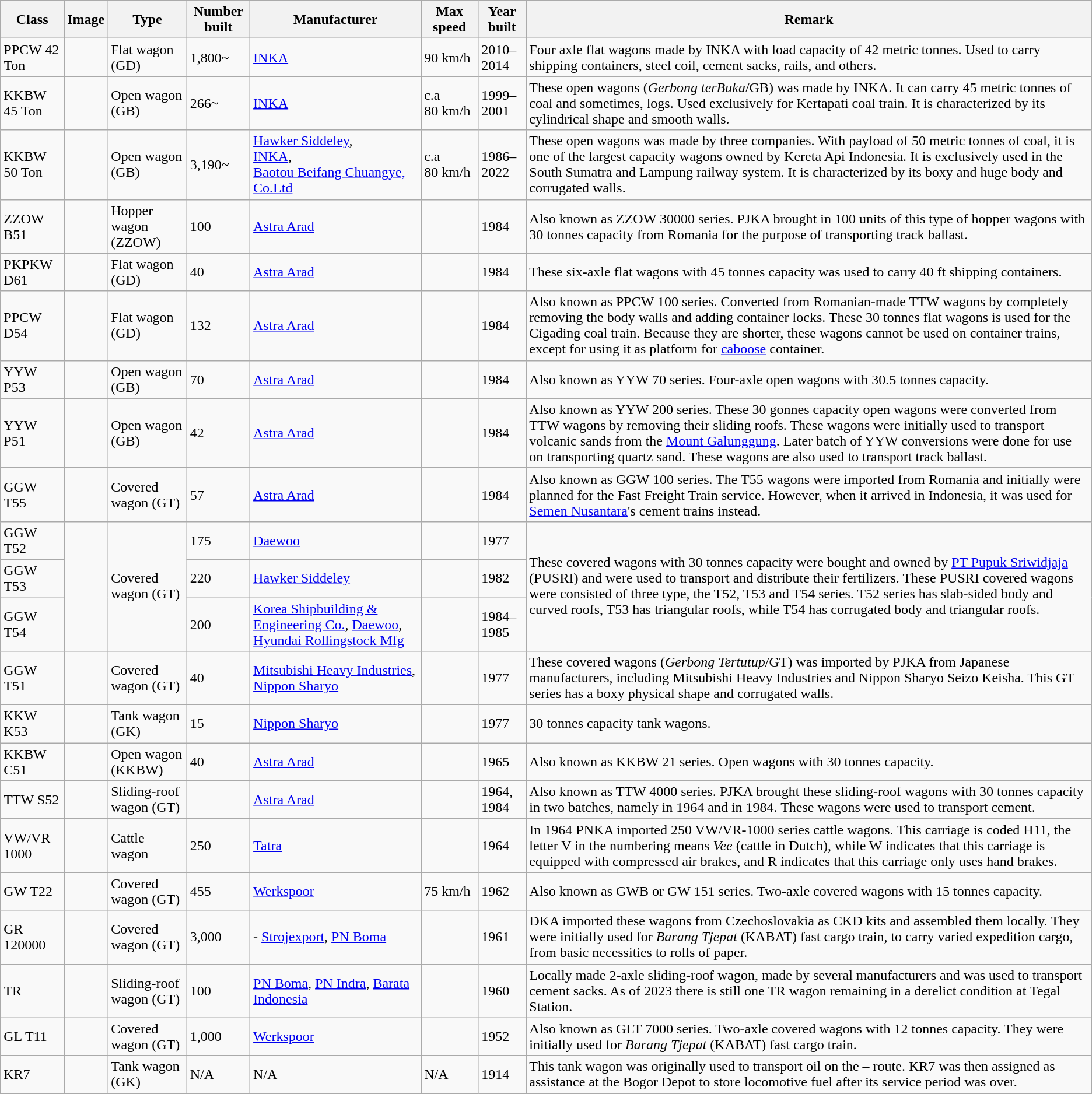<table class="wikitable">
<tr>
<th>Class</th>
<th>Image</th>
<th>Type</th>
<th>Number built</th>
<th>Manufacturer</th>
<th>Max speed</th>
<th>Year built</th>
<th>Remark</th>
</tr>
<tr>
<td>PPCW 42 Ton</td>
<td><br></td>
<td>Flat wagon (GD)</td>
<td>1,800~</td>
<td> <a href='#'>INKA</a></td>
<td>90 km/h</td>
<td>2010–2014</td>
<td>Four axle flat wagons made by INKA with load capacity of 42 metric tonnes. Used to carry shipping containers, steel coil, cement sacks, rails, and others.</td>
</tr>
<tr>
<td>KKBW 45 Ton</td>
<td></td>
<td>Open wagon (GB)</td>
<td>266~</td>
<td> <a href='#'>INKA</a></td>
<td>c.a 80 km/h</td>
<td>1999–2001</td>
<td>These open wagons (<em>Gerbong terBuka</em>/GB) was made by INKA. It can carry 45 metric tonnes of coal and sometimes, logs. Used exclusively for Kertapati coal train. It is characterized by its cylindrical shape and smooth walls.</td>
</tr>
<tr>
<td>KKBW 50 Ton</td>
<td></td>
<td>Open wagon (GB)</td>
<td>3,190~</td>
<td> <a href='#'>Hawker Siddeley</a>,<br> <a href='#'>INKA</a>,<br> <a href='#'>Baotou Beifang Chuangye, Co.Ltd</a></td>
<td>c.a 80 km/h</td>
<td>1986–2022</td>
<td>These open wagons was made by three companies. With payload of 50 metric tonnes of coal, it is one of the largest capacity wagons owned by Kereta Api Indonesia. It is exclusively used in the South Sumatra and Lampung railway system. It is characterized by its boxy and huge body and corrugated walls.</td>
</tr>
<tr>
<td>ZZOW B51</td>
<td></td>
<td>Hopper wagon (ZZOW)</td>
<td>100</td>
<td> <a href='#'>Astra Arad</a></td>
<td></td>
<td>1984</td>
<td>Also known as ZZOW 30000 series. PJKA brought in 100 units of this type of hopper wagons with 30 tonnes capacity from Romania for the purpose of transporting track ballast.</td>
</tr>
<tr>
<td>PKPKW D61</td>
<td></td>
<td>Flat wagon (GD)</td>
<td>40</td>
<td> <a href='#'>Astra Arad</a></td>
<td></td>
<td>1984</td>
<td>These six-axle flat wagons with 45 tonnes capacity was used to carry 40 ft shipping containers.</td>
</tr>
<tr>
<td>PPCW D54</td>
<td></td>
<td>Flat wagon (GD)</td>
<td>132</td>
<td> <a href='#'>Astra Arad</a></td>
<td></td>
<td>1984</td>
<td>Also known as PPCW 100 series. Converted from Romanian-made TTW wagons by completely removing the body walls and adding container locks. These 30 tonnes flat wagons is used for the Cigading coal train. Because they are shorter, these wagons cannot be used on container trains, except for using it as platform for <a href='#'>caboose</a> container.</td>
</tr>
<tr>
<td>YYW P53</td>
<td></td>
<td>Open wagon (GB)</td>
<td>70</td>
<td> <a href='#'>Astra Arad</a></td>
<td></td>
<td>1984</td>
<td>Also known as YYW 70 series. Four-axle open wagons with 30.5 tonnes capacity.</td>
</tr>
<tr>
<td>YYW P51</td>
<td></td>
<td>Open wagon (GB)</td>
<td>42</td>
<td> <a href='#'>Astra Arad</a></td>
<td></td>
<td>1984</td>
<td>Also known as YYW 200 series. These 30 gonnes capacity open wagons were converted from TTW wagons by removing their sliding roofs. These wagons were initially used to transport volcanic sands from the <a href='#'>Mount Galunggung</a>. Later batch of YYW conversions were done for use on transporting quartz sand. These wagons are also used to transport track ballast.</td>
</tr>
<tr>
<td>GGW T55</td>
<td></td>
<td>Covered wagon (GT)</td>
<td>57</td>
<td> <a href='#'>Astra Arad</a></td>
<td></td>
<td>1984</td>
<td>Also known as GGW 100 series. The T55 wagons were imported from Romania and initially were planned for the Fast Freight Train service. However, when it arrived in Indonesia, it was used for <a href='#'>Semen Nusantara</a>'s cement trains instead.</td>
</tr>
<tr>
<td>GGW T52</td>
<td rowspan=3></td>
<td rowspan=3>Covered wagon (GT)</td>
<td>175</td>
<td> <a href='#'>Daewoo</a></td>
<td></td>
<td>1977</td>
<td rowspan=3>These covered wagons with 30 tonnes capacity were bought and owned by <a href='#'>PT Pupuk Sriwidjaja</a> (PUSRI) and were used to transport and distribute their fertilizers. These PUSRI covered wagons were consisted of three type, the T52, T53 and T54 series. T52 series has slab-sided body and curved roofs, T53 has triangular roofs, while T54 has corrugated body and triangular roofs.</td>
</tr>
<tr>
<td>GGW T53</td>
<td>220</td>
<td> <a href='#'>Hawker Siddeley</a></td>
<td></td>
<td>1982</td>
</tr>
<tr>
<td>GGW T54</td>
<td>200</td>
<td> <a href='#'>Korea Shipbuilding & Engineering Co.</a>, <a href='#'>Daewoo</a>, <a href='#'>Hyundai Rollingstock Mfg</a></td>
<td></td>
<td>1984–1985</td>
</tr>
<tr>
<td>GGW T51</td>
<td></td>
<td>Covered wagon (GT)</td>
<td>40</td>
<td> <a href='#'>Mitsubishi Heavy Industries</a>, <a href='#'>Nippon Sharyo</a></td>
<td></td>
<td>1977</td>
<td>These covered wagons (<em>Gerbong Tertutup</em>/GT) was imported by PJKA from Japanese manufacturers, including Mitsubishi Heavy Industries and Nippon Sharyo Seizo Keisha. This GT series has a boxy physical shape and corrugated walls.</td>
</tr>
<tr>
<td>KKW K53</td>
<td></td>
<td>Tank wagon (GK)</td>
<td>15</td>
<td> <a href='#'>Nippon Sharyo</a></td>
<td></td>
<td>1977</td>
<td>30 tonnes capacity tank wagons.</td>
</tr>
<tr>
<td>KKBW C51</td>
<td></td>
<td>Open wagon (KKBW)</td>
<td>40</td>
<td> <a href='#'>Astra Arad</a></td>
<td></td>
<td>1965</td>
<td>Also known as KKBW 21 series. Open wagons with 30 tonnes capacity.</td>
</tr>
<tr>
<td>TTW S52</td>
<td></td>
<td>Sliding-roof wagon (GT)</td>
<td></td>
<td> <a href='#'>Astra Arad</a></td>
<td></td>
<td>1964, 1984</td>
<td>Also known as TTW 4000 series. PJKA brought these sliding-roof wagons with 30 tonnes capacity in two batches, namely in 1964 and in 1984. These wagons were used to transport cement.</td>
</tr>
<tr>
<td>VW/VR 1000</td>
<td></td>
<td>Cattle wagon</td>
<td>250</td>
<td> <a href='#'>Tatra</a></td>
<td></td>
<td>1964</td>
<td>In 1964 PNKA imported 250 VW/VR-1000 series cattle wagons. This carriage is coded H11, the letter V in the numbering means <em>Vee</em> (cattle in Dutch), while W indicates that this carriage is equipped with compressed air brakes, and R indicates that this carriage only uses hand brakes.</td>
</tr>
<tr>
<td>GW T22</td>
<td></td>
<td>Covered wagon (GT)</td>
<td>455</td>
<td> <a href='#'>Werkspoor</a></td>
<td>75 km/h</td>
<td>1962</td>
<td>Also known as GWB or GW 151 series. Two-axle covered wagons with 15 tonnes capacity.</td>
</tr>
<tr>
<td>GR 120000</td>
<td></td>
<td>Covered wagon (GT)</td>
<td>3,000</td>
<td>- <a href='#'>Strojexport</a>, <a href='#'>PN Boma</a></td>
<td></td>
<td>1961</td>
<td>DKA imported these wagons from Czechoslovakia as CKD kits and assembled them locally. They were initially used for <em>Barang Tjepat</em> (KABAT) fast cargo train, to carry varied expedition cargo, from basic necessities to rolls of paper.</td>
</tr>
<tr>
<td>TR</td>
<td></td>
<td>Sliding-roof wagon (GT)</td>
<td>100</td>
<td> <a href='#'>PN Boma</a>, <a href='#'>PN Indra</a>, <a href='#'>Barata Indonesia</a></td>
<td></td>
<td>1960</td>
<td>Locally made 2-axle sliding-roof wagon, made by several manufacturers and was used to transport cement sacks. As of 2023 there is still one TR wagon remaining in a derelict condition at Tegal Station.</td>
</tr>
<tr>
<td>GL T11</td>
<td></td>
<td>Covered wagon (GT)</td>
<td>1,000</td>
<td> <a href='#'>Werkspoor</a></td>
<td></td>
<td>1952</td>
<td>Also known as GLT 7000 series. Two-axle covered wagons with 12 tonnes capacity. They were initially used for <em>Barang Tjepat</em> (KABAT) fast cargo train.</td>
</tr>
<tr>
<td>KR7</td>
<td></td>
<td>Tank wagon (GK)</td>
<td>N/A</td>
<td>N/A</td>
<td>N/A</td>
<td>1914</td>
<td>This tank wagon was originally used to transport oil on the – route. KR7 was then assigned as assistance at the Bogor Depot to store locomotive fuel after its service period was over.</td>
</tr>
</table>
